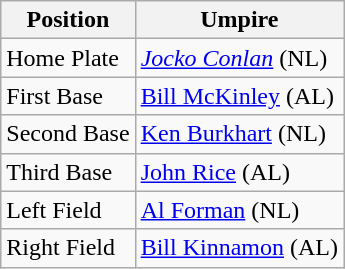<table class="wikitable">
<tr>
<th>Position</th>
<th>Umpire</th>
</tr>
<tr>
<td>Home Plate</td>
<td><em><a href='#'>Jocko Conlan</a></em> (NL)</td>
</tr>
<tr>
<td>First Base</td>
<td><a href='#'>Bill McKinley</a> (AL)</td>
</tr>
<tr>
<td>Second Base</td>
<td><a href='#'>Ken Burkhart</a> (NL)</td>
</tr>
<tr>
<td>Third Base</td>
<td><a href='#'>John Rice</a> (AL)</td>
</tr>
<tr>
<td>Left Field</td>
<td><a href='#'>Al Forman</a> (NL)</td>
</tr>
<tr>
<td>Right Field</td>
<td><a href='#'>Bill Kinnamon</a> (AL)</td>
</tr>
</table>
